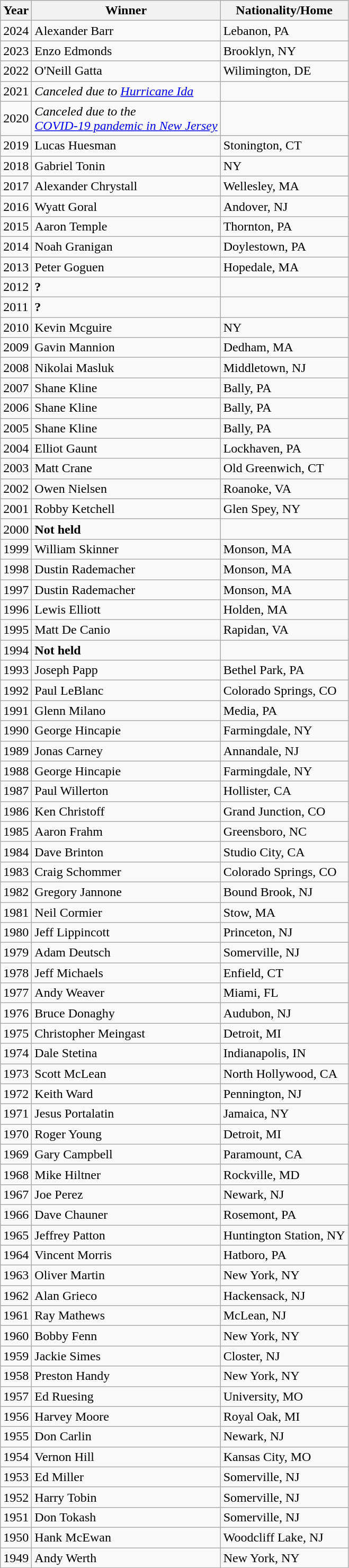<table class="wikitable">
<tr>
<th>Year</th>
<th>Winner</th>
<th>Nationality/Home</th>
</tr>
<tr>
<td>2024</td>
<td>Alexander Barr</td>
<td>Lebanon, PA</td>
</tr>
<tr>
<td>2023</td>
<td>Enzo Edmonds</td>
<td>Brooklyn, NY</td>
</tr>
<tr>
<td>2022</td>
<td>O'Neill Gatta</td>
<td>Wilimington, DE</td>
</tr>
<tr>
<td>2021</td>
<td><em>Canceled</em> <em>due to <a href='#'>Hurricane Ida</a></em></td>
<td></td>
</tr>
<tr>
<td>2020</td>
<td><em>Canceled due to the</em><br><em><a href='#'>COVID-19 pandemic in New Jersey</a></em></td>
<td></td>
</tr>
<tr>
<td>2019</td>
<td>Lucas Huesman</td>
<td>Stonington, CT</td>
</tr>
<tr>
<td>2018</td>
<td>Gabriel Tonin</td>
<td>NY</td>
</tr>
<tr>
<td>2017</td>
<td>Alexander Chrystall</td>
<td>Wellesley, MA</td>
</tr>
<tr>
<td>2016</td>
<td>Wyatt Goral</td>
<td>Andover, NJ</td>
</tr>
<tr>
<td>2015</td>
<td>Aaron Temple</td>
<td>Thornton, PA</td>
</tr>
<tr>
<td>2014</td>
<td>Noah Granigan</td>
<td>Doylestown, PA</td>
</tr>
<tr>
<td>2013</td>
<td>Peter Goguen</td>
<td>Hopedale, MA</td>
</tr>
<tr>
<td>2012</td>
<td><strong>?</strong></td>
<td></td>
</tr>
<tr>
<td>2011</td>
<td><strong>?</strong></td>
<td></td>
</tr>
<tr>
<td>2010</td>
<td>Kevin Mcguire</td>
<td>NY</td>
</tr>
<tr>
<td>2009</td>
<td>Gavin Mannion</td>
<td>Dedham, MA</td>
</tr>
<tr>
<td>2008</td>
<td>Nikolai Masluk</td>
<td>Middletown, NJ</td>
</tr>
<tr>
<td>2007</td>
<td>Shane Kline</td>
<td>Bally, PA</td>
</tr>
<tr>
<td>2006</td>
<td>Shane Kline</td>
<td>Bally, PA</td>
</tr>
<tr>
<td>2005</td>
<td>Shane Kline</td>
<td>Bally, PA</td>
</tr>
<tr>
<td>2004</td>
<td>Elliot Gaunt</td>
<td>Lockhaven, PA</td>
</tr>
<tr>
<td>2003</td>
<td>Matt Crane</td>
<td>Old Greenwich, CT</td>
</tr>
<tr>
<td>2002</td>
<td>Owen Nielsen</td>
<td>Roanoke, VA</td>
</tr>
<tr>
<td>2001</td>
<td>Robby Ketchell</td>
<td>Glen Spey, NY</td>
</tr>
<tr>
<td>2000</td>
<td><strong>Not held</strong></td>
<td></td>
</tr>
<tr>
<td>1999</td>
<td>William Skinner</td>
<td>Monson, MA</td>
</tr>
<tr>
<td>1998</td>
<td>Dustin Rademacher</td>
<td>Monson, MA</td>
</tr>
<tr>
<td>1997</td>
<td>Dustin Rademacher</td>
<td>Monson, MA</td>
</tr>
<tr>
<td>1996</td>
<td>Lewis Elliott</td>
<td>Holden, MA</td>
</tr>
<tr>
<td>1995</td>
<td>Matt De Canio</td>
<td>Rapidan, VA</td>
</tr>
<tr>
<td>1994</td>
<td><strong>Not held</strong></td>
<td></td>
</tr>
<tr>
<td>1993</td>
<td>Joseph Papp</td>
<td>Bethel Park, PA</td>
</tr>
<tr>
<td>1992</td>
<td>Paul LeBlanc</td>
<td>Colorado Springs, CO</td>
</tr>
<tr>
<td>1991</td>
<td>Glenn Milano</td>
<td>Media, PA</td>
</tr>
<tr>
<td>1990</td>
<td>George Hincapie</td>
<td>Farmingdale, NY</td>
</tr>
<tr>
<td>1989</td>
<td>Jonas Carney</td>
<td>Annandale, NJ</td>
</tr>
<tr>
<td>1988</td>
<td>George Hincapie</td>
<td>Farmingdale, NY</td>
</tr>
<tr>
<td>1987</td>
<td>Paul Willerton</td>
<td>Hollister, CA</td>
</tr>
<tr>
<td>1986</td>
<td>Ken Christoff</td>
<td>Grand Junction, CO</td>
</tr>
<tr>
<td>1985</td>
<td>Aaron Frahm</td>
<td>Greensboro, NC</td>
</tr>
<tr>
<td>1984</td>
<td>Dave Brinton</td>
<td>Studio City, CA</td>
</tr>
<tr>
<td>1983</td>
<td>Craig Schommer</td>
<td>Colorado Springs, CO</td>
</tr>
<tr>
<td>1982</td>
<td>Gregory Jannone</td>
<td>Bound Brook, NJ</td>
</tr>
<tr>
<td>1981</td>
<td>Neil Cormier</td>
<td>Stow, MA</td>
</tr>
<tr>
<td>1980</td>
<td>Jeff Lippincott</td>
<td>Princeton, NJ</td>
</tr>
<tr>
<td>1979</td>
<td>Adam Deutsch</td>
<td>Somerville, NJ</td>
</tr>
<tr>
<td>1978</td>
<td>Jeff Michaels</td>
<td>Enfield, CT</td>
</tr>
<tr>
<td>1977</td>
<td>Andy Weaver</td>
<td>Miami, FL</td>
</tr>
<tr>
<td>1976</td>
<td>Bruce Donaghy</td>
<td>Audubon, NJ</td>
</tr>
<tr>
<td>1975</td>
<td>Christopher Meingast</td>
<td>Detroit, MI</td>
</tr>
<tr>
<td>1974</td>
<td>Dale Stetina</td>
<td>Indianapolis, IN</td>
</tr>
<tr>
<td>1973</td>
<td>Scott McLean</td>
<td>North Hollywood, CA</td>
</tr>
<tr>
<td>1972</td>
<td>Keith Ward</td>
<td>Pennington, NJ</td>
</tr>
<tr>
<td>1971</td>
<td>Jesus Portalatin</td>
<td>Jamaica, NY</td>
</tr>
<tr>
<td>1970</td>
<td>Roger Young</td>
<td>Detroit, MI</td>
</tr>
<tr>
<td>1969</td>
<td>Gary Campbell</td>
<td>Paramount, CA</td>
</tr>
<tr>
<td>1968</td>
<td>Mike Hiltner</td>
<td>Rockville, MD</td>
</tr>
<tr>
<td>1967</td>
<td>Joe Perez</td>
<td>Newark, NJ</td>
</tr>
<tr>
<td>1966</td>
<td>Dave Chauner</td>
<td>Rosemont, PA</td>
</tr>
<tr>
<td>1965</td>
<td>Jeffrey Patton</td>
<td>Huntington Station, NY</td>
</tr>
<tr>
<td>1964</td>
<td>Vincent Morris</td>
<td>Hatboro, PA</td>
</tr>
<tr>
<td>1963</td>
<td>Oliver Martin</td>
<td>New York, NY</td>
</tr>
<tr>
<td>1962</td>
<td>Alan Grieco</td>
<td>Hackensack, NJ</td>
</tr>
<tr>
<td>1961</td>
<td>Ray Mathews</td>
<td>McLean, NJ</td>
</tr>
<tr>
<td>1960</td>
<td>Bobby Fenn</td>
<td>New York, NY</td>
</tr>
<tr>
<td>1959</td>
<td>Jackie Simes</td>
<td>Closter, NJ</td>
</tr>
<tr>
<td>1958</td>
<td>Preston Handy</td>
<td>New York, NY</td>
</tr>
<tr>
<td>1957</td>
<td>Ed Ruesing</td>
<td>University, MO</td>
</tr>
<tr>
<td>1956</td>
<td>Harvey Moore</td>
<td>Royal Oak, MI</td>
</tr>
<tr>
<td>1955</td>
<td>Don Carlin</td>
<td>Newark, NJ</td>
</tr>
<tr>
<td>1954</td>
<td>Vernon Hill</td>
<td>Kansas City, MO</td>
</tr>
<tr>
<td>1953</td>
<td>Ed Miller</td>
<td>Somerville, NJ</td>
</tr>
<tr>
<td>1952</td>
<td>Harry Tobin</td>
<td>Somerville, NJ</td>
</tr>
<tr>
<td>1951</td>
<td>Don Tokash</td>
<td>Somerville, NJ</td>
</tr>
<tr>
<td>1950</td>
<td>Hank McEwan</td>
<td>Woodcliff Lake, NJ</td>
</tr>
<tr>
<td>1949</td>
<td>Andy Werth</td>
<td>New York, NY</td>
</tr>
</table>
